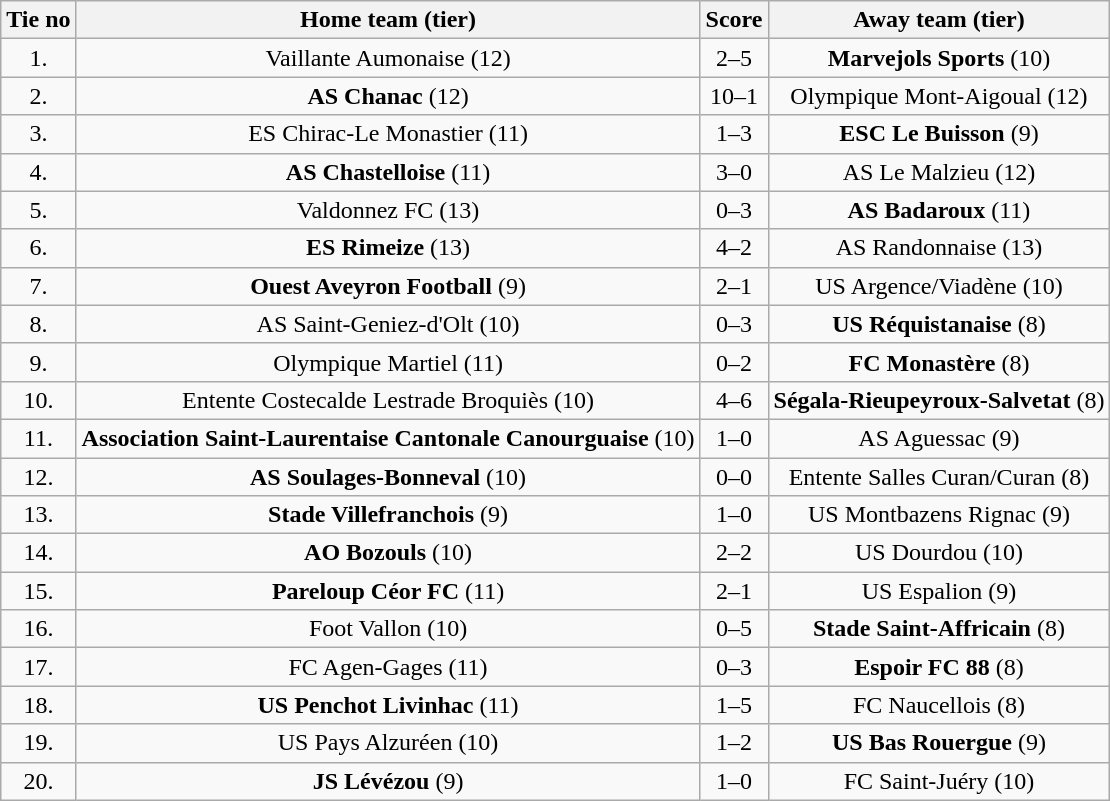<table class="wikitable" style="text-align: center">
<tr>
<th>Tie no</th>
<th>Home team (tier)</th>
<th>Score</th>
<th>Away team (tier)</th>
</tr>
<tr>
<td>1.</td>
<td>Vaillante Aumonaise (12)</td>
<td>2–5</td>
<td><strong>Marvejols Sports</strong> (10)</td>
</tr>
<tr>
<td>2.</td>
<td><strong>AS Chanac</strong> (12)</td>
<td>10–1</td>
<td>Olympique Mont-Aigoual (12)</td>
</tr>
<tr>
<td>3.</td>
<td>ES Chirac-Le Monastier (11)</td>
<td>1–3</td>
<td><strong>ESC Le Buisson</strong> (9)</td>
</tr>
<tr>
<td>4.</td>
<td><strong>AS Chastelloise</strong> (11)</td>
<td>3–0</td>
<td>AS Le Malzieu (12)</td>
</tr>
<tr>
<td>5.</td>
<td>Valdonnez FC (13)</td>
<td>0–3</td>
<td><strong>AS Badaroux</strong> (11)</td>
</tr>
<tr>
<td>6.</td>
<td><strong>ES Rimeize</strong> (13)</td>
<td>4–2</td>
<td>AS Randonnaise (13)</td>
</tr>
<tr>
<td>7.</td>
<td><strong>Ouest Aveyron Football</strong> (9)</td>
<td>2–1</td>
<td>US Argence/Viadène (10)</td>
</tr>
<tr>
<td>8.</td>
<td>AS Saint-Geniez-d'Olt (10)</td>
<td>0–3</td>
<td><strong>US Réquistanaise</strong> (8)</td>
</tr>
<tr>
<td>9.</td>
<td>Olympique Martiel (11)</td>
<td>0–2</td>
<td><strong>FC Monastère</strong> (8)</td>
</tr>
<tr>
<td>10.</td>
<td>Entente Costecalde Lestrade Broquiès (10)</td>
<td>4–6</td>
<td><strong>Ségala-Rieupeyroux-Salvetat</strong> (8)</td>
</tr>
<tr>
<td>11.</td>
<td><strong>Association Saint-Laurentaise Cantonale Canourguaise</strong> (10)</td>
<td>1–0</td>
<td>AS Aguessac (9)</td>
</tr>
<tr>
<td>12.</td>
<td><strong>AS Soulages-Bonneval</strong> (10)</td>
<td>0–0 </td>
<td>Entente Salles Curan/Curan (8)</td>
</tr>
<tr>
<td>13.</td>
<td><strong>Stade Villefranchois</strong> (9)</td>
<td>1–0</td>
<td>US Montbazens Rignac (9)</td>
</tr>
<tr>
<td>14.</td>
<td><strong>AO Bozouls</strong> (10)</td>
<td>2–2 </td>
<td>US Dourdou (10)</td>
</tr>
<tr>
<td>15.</td>
<td><strong>Pareloup Céor FC</strong> (11)</td>
<td>2–1</td>
<td>US Espalion (9)</td>
</tr>
<tr>
<td>16.</td>
<td>Foot Vallon (10)</td>
<td>0–5</td>
<td><strong>Stade Saint-Affricain</strong> (8)</td>
</tr>
<tr>
<td>17.</td>
<td>FC Agen-Gages (11)</td>
<td>0–3</td>
<td><strong>Espoir FC 88</strong> (8)</td>
</tr>
<tr>
<td>18.</td>
<td><strong>US Penchot Livinhac</strong> (11)</td>
<td>1–5</td>
<td>FC Naucellois (8)</td>
</tr>
<tr>
<td>19.</td>
<td>US Pays Alzuréen (10)</td>
<td>1–2</td>
<td><strong>US Bas Rouergue</strong> (9)</td>
</tr>
<tr>
<td>20.</td>
<td><strong>JS Lévézou</strong> (9)</td>
<td>1–0</td>
<td>FC Saint-Juéry (10)</td>
</tr>
</table>
